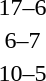<table style="text-align:center">
<tr>
<th width=200></th>
<th width=100></th>
<th width=200></th>
</tr>
<tr>
<td align=right><strong></strong></td>
<td>17–6</td>
<td align=left></td>
</tr>
<tr>
<td align=right></td>
<td>6–7</td>
<td align=left><strong></strong></td>
</tr>
<tr>
<td align=right><strong></strong></td>
<td>10–5</td>
<td align=left></td>
</tr>
</table>
